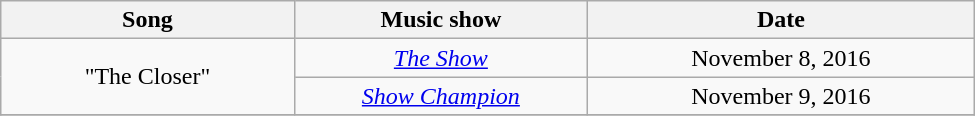<table class="wikitable" style="text-align:center; width:650px;">
<tr>
<th style="width:150px;">Song</th>
<th style="width:150px;">Music show</th>
<th style="width:200px;">Date</th>
</tr>
<tr>
<td rowspan="2">"The Closer"</td>
<td><em><a href='#'>The Show</a></em></td>
<td>November 8, 2016</td>
</tr>
<tr>
<td><em><a href='#'>Show Champion</a></em></td>
<td>November 9, 2016</td>
</tr>
<tr>
</tr>
</table>
